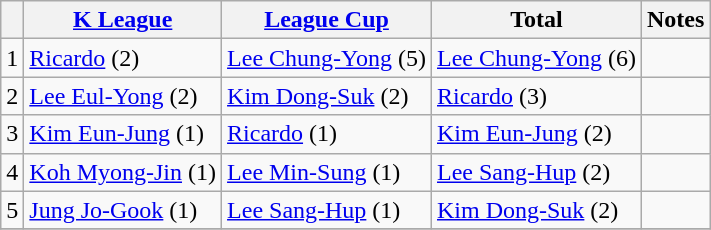<table class="wikitable" style="text-align:center">
<tr>
<th></th>
<th><a href='#'>K League</a></th>
<th><a href='#'>League Cup</a></th>
<th>Total</th>
<th>Notes</th>
</tr>
<tr>
<td>1</td>
<td align=left> <a href='#'>Ricardo</a> (2)</td>
<td align=left> <a href='#'>Lee Chung-Yong</a> (5)</td>
<td align=left> <a href='#'>Lee Chung-Yong</a> (6)</td>
<td></td>
</tr>
<tr>
<td>2</td>
<td align=left> <a href='#'>Lee Eul-Yong</a> (2)</td>
<td align=left> <a href='#'>Kim Dong-Suk</a> (2)</td>
<td align=left> <a href='#'>Ricardo</a> (3)</td>
<td></td>
</tr>
<tr>
<td>3</td>
<td align=left> <a href='#'>Kim Eun-Jung</a> (1)</td>
<td align=left> <a href='#'>Ricardo</a> (1)</td>
<td align=left> <a href='#'>Kim Eun-Jung</a> (2)</td>
<td></td>
</tr>
<tr>
<td>4</td>
<td align=left> <a href='#'>Koh Myong-Jin</a> (1)</td>
<td align=left> <a href='#'>Lee Min-Sung</a> (1)</td>
<td align=left> <a href='#'>Lee Sang-Hup</a> (2)</td>
<td></td>
</tr>
<tr>
<td>5</td>
<td align=left> <a href='#'>Jung Jo-Gook</a> (1)</td>
<td align=left> <a href='#'>Lee Sang-Hup</a> (1)</td>
<td align=left> <a href='#'>Kim Dong-Suk</a> (2)</td>
<td></td>
</tr>
<tr>
</tr>
</table>
